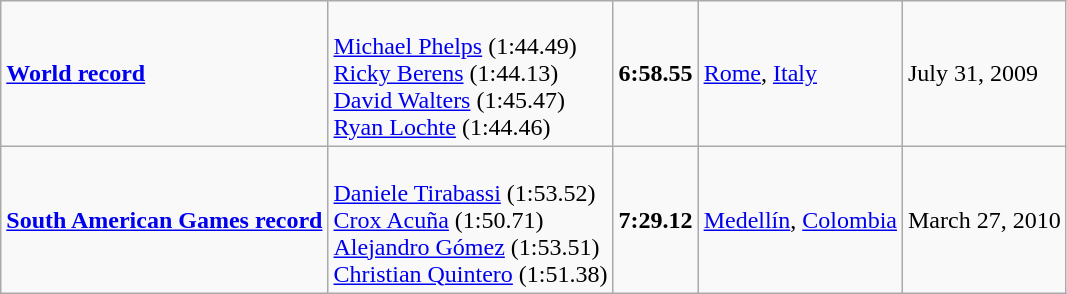<table class="wikitable">
<tr>
<td><strong><a href='#'>World record</a></strong></td>
<td><br><a href='#'>Michael Phelps</a> (1:44.49)<br><a href='#'>Ricky Berens</a> (1:44.13)<br><a href='#'>David Walters</a> (1:45.47)<br><a href='#'>Ryan Lochte</a> (1:44.46)</td>
<td><strong>6:58.55</strong></td>
<td><a href='#'>Rome</a>, <a href='#'>Italy</a></td>
<td>July 31, 2009</td>
</tr>
<tr>
<td><strong><a href='#'>South American Games record</a></strong></td>
<td><br><a href='#'>Daniele Tirabassi</a> (1:53.52)<br><a href='#'>Crox Acuña</a> (1:50.71)<br><a href='#'>Alejandro Gómez</a> (1:53.51)<br><a href='#'>Christian Quintero</a> (1:51.38)</td>
<td><strong>7:29.12</strong></td>
<td><a href='#'>Medellín</a>, <a href='#'>Colombia</a></td>
<td>March 27, 2010</td>
</tr>
</table>
